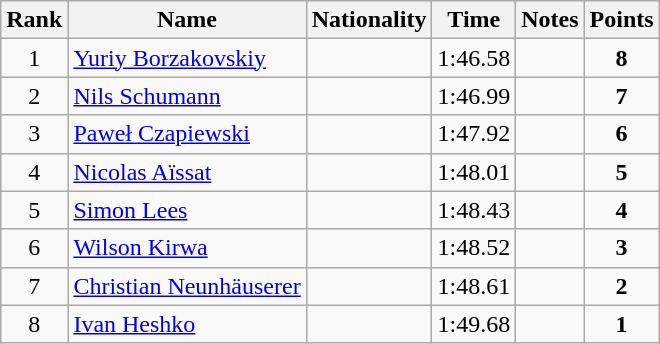<table class="wikitable sortable" style="text-align:center">
<tr>
<th>Rank</th>
<th>Name</th>
<th>Nationality</th>
<th>Time</th>
<th>Notes</th>
<th>Points</th>
</tr>
<tr>
<td>1</td>
<td align=left><a href='#'>Yuriy Borzakovskiy</a></td>
<td align=left></td>
<td>1:46.58</td>
<td></td>
<td><strong>8</strong></td>
</tr>
<tr>
<td>2</td>
<td align=left><a href='#'>Nils Schumann</a></td>
<td align=left></td>
<td>1:46.99</td>
<td></td>
<td><strong>7</strong></td>
</tr>
<tr>
<td>3</td>
<td align=left><a href='#'>Paweł Czapiewski</a></td>
<td align=left></td>
<td>1:47.92</td>
<td></td>
<td><strong>6</strong></td>
</tr>
<tr>
<td>4</td>
<td align=left><a href='#'>Nicolas Aïssat</a></td>
<td align=left></td>
<td>1:48.01</td>
<td></td>
<td><strong>5</strong></td>
</tr>
<tr>
<td>5</td>
<td align=left><a href='#'>Simon Lees</a></td>
<td align=left></td>
<td>1:48.43</td>
<td></td>
<td><strong>4</strong></td>
</tr>
<tr>
<td>6</td>
<td align=left><a href='#'>Wilson Kirwa</a></td>
<td align=left></td>
<td>1:48.52</td>
<td></td>
<td><strong>3</strong></td>
</tr>
<tr>
<td>7</td>
<td align=left><a href='#'>Christian Neunhäuserer</a></td>
<td align=left></td>
<td>1:48.61</td>
<td></td>
<td><strong>2</strong></td>
</tr>
<tr>
<td>8</td>
<td align=left><a href='#'>Ivan Heshko</a></td>
<td align=left></td>
<td>1:49.68</td>
<td></td>
<td><strong>1</strong></td>
</tr>
</table>
